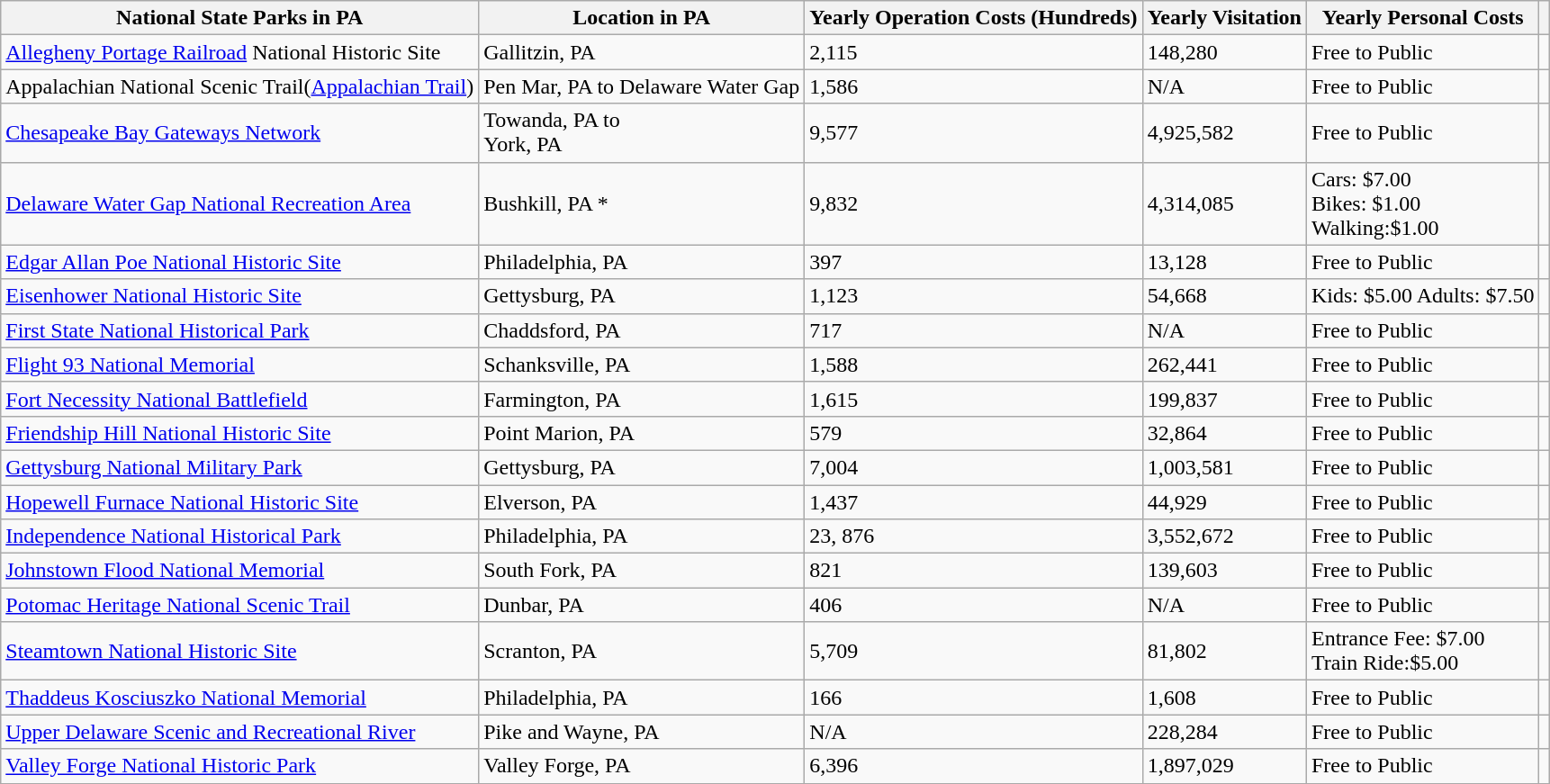<table class="wikitable">
<tr>
<th>National State Parks in PA</th>
<th>Location in PA</th>
<th>Yearly Operation Costs (Hundreds)</th>
<th>Yearly Visitation</th>
<th>Yearly Personal Costs</th>
<th></th>
</tr>
<tr>
<td><a href='#'>Allegheny Portage Railroad</a> National Historic Site</td>
<td>Gallitzin, PA</td>
<td>2,115</td>
<td>148,280</td>
<td>Free to Public</td>
<td></td>
</tr>
<tr>
<td>Appalachian National Scenic Trail(<a href='#'>Appalachian Trail</a>)</td>
<td>Pen Mar, PA to Delaware Water Gap</td>
<td>1,586</td>
<td>N/A</td>
<td>Free to Public</td>
<td></td>
</tr>
<tr>
<td><a href='#'>Chesapeake Bay Gateways Network</a></td>
<td>Towanda, PA to<br>York, PA</td>
<td>9,577</td>
<td>4,925,582</td>
<td>Free to Public</td>
<td></td>
</tr>
<tr>
<td><a href='#'>Delaware Water Gap National Recreation Area</a></td>
<td>Bushkill, PA *</td>
<td>9,832</td>
<td>4,314,085</td>
<td>Cars: $7.00<br>Bikes: $1.00<br>Walking:$1.00</td>
<td></td>
</tr>
<tr>
<td><a href='#'>Edgar Allan Poe National Historic Site</a></td>
<td>Philadelphia, PA</td>
<td>397</td>
<td>13,128</td>
<td>Free to Public</td>
<td></td>
</tr>
<tr>
<td><a href='#'>Eisenhower National Historic Site</a></td>
<td>Gettysburg, PA</td>
<td>1,123</td>
<td>54,668</td>
<td>Kids: $5.00 Adults: $7.50</td>
<td></td>
</tr>
<tr>
<td><a href='#'>First State National Historical Park</a></td>
<td>Chaddsford, PA</td>
<td>717</td>
<td>N/A</td>
<td>Free to Public</td>
<td></td>
</tr>
<tr>
<td><a href='#'>Flight 93 National Memorial</a></td>
<td>Schanksville, PA</td>
<td>1,588</td>
<td>262,441</td>
<td>Free to Public</td>
<td></td>
</tr>
<tr>
<td><a href='#'>Fort Necessity National Battlefield</a></td>
<td>Farmington, PA</td>
<td>1,615</td>
<td>199,837</td>
<td>Free to Public</td>
<td></td>
</tr>
<tr>
<td><a href='#'>Friendship Hill National Historic Site</a></td>
<td>Point Marion, PA</td>
<td>579</td>
<td>32,864</td>
<td>Free to Public</td>
<td></td>
</tr>
<tr>
<td><a href='#'>Gettysburg National Military Park</a></td>
<td>Gettysburg, PA</td>
<td>7,004</td>
<td>1,003,581</td>
<td>Free to Public</td>
<td></td>
</tr>
<tr>
<td><a href='#'>Hopewell Furnace National Historic Site</a></td>
<td>Elverson, PA</td>
<td>1,437</td>
<td>44,929</td>
<td>Free to Public</td>
<td></td>
</tr>
<tr>
<td><a href='#'>Independence National Historical Park</a></td>
<td>Philadelphia, PA</td>
<td>23, 876</td>
<td>3,552,672</td>
<td>Free to Public</td>
<td></td>
</tr>
<tr>
<td><a href='#'>Johnstown Flood National Memorial</a></td>
<td>South Fork, PA</td>
<td>821</td>
<td>139,603</td>
<td>Free to Public</td>
<td></td>
</tr>
<tr>
<td><a href='#'>Potomac Heritage National Scenic Trail</a></td>
<td>Dunbar, PA</td>
<td>406</td>
<td>N/A</td>
<td>Free to Public</td>
<td></td>
</tr>
<tr>
<td><a href='#'>Steamtown National Historic Site</a></td>
<td>Scranton, PA</td>
<td>5,709</td>
<td>81,802</td>
<td>Entrance Fee: $7.00<br>Train Ride:$5.00</td>
<td></td>
</tr>
<tr>
<td><a href='#'>Thaddeus Kosciuszko National Memorial</a></td>
<td>Philadelphia, PA</td>
<td>166</td>
<td>1,608</td>
<td>Free to Public</td>
<td></td>
</tr>
<tr>
<td><a href='#'>Upper Delaware Scenic and Recreational River</a></td>
<td>Pike and Wayne, PA</td>
<td>N/A</td>
<td>228,284</td>
<td>Free to Public</td>
<td></td>
</tr>
<tr>
<td><a href='#'>Valley Forge National Historic Park</a></td>
<td>Valley Forge, PA</td>
<td>6,396</td>
<td>1,897,029</td>
<td>Free to Public</td>
<td></td>
</tr>
<tr>
</tr>
</table>
